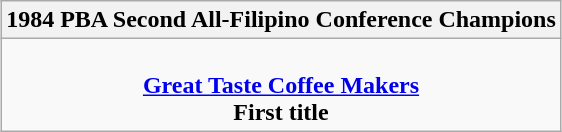<table class=wikitable style="text-align:center; margin:auto">
<tr>
<th>1984 PBA Second All-Filipino Conference Champions</th>
</tr>
<tr>
<td><br> <strong><a href='#'>Great Taste Coffee Makers</a></strong> <br> <strong>First title</strong></td>
</tr>
</table>
